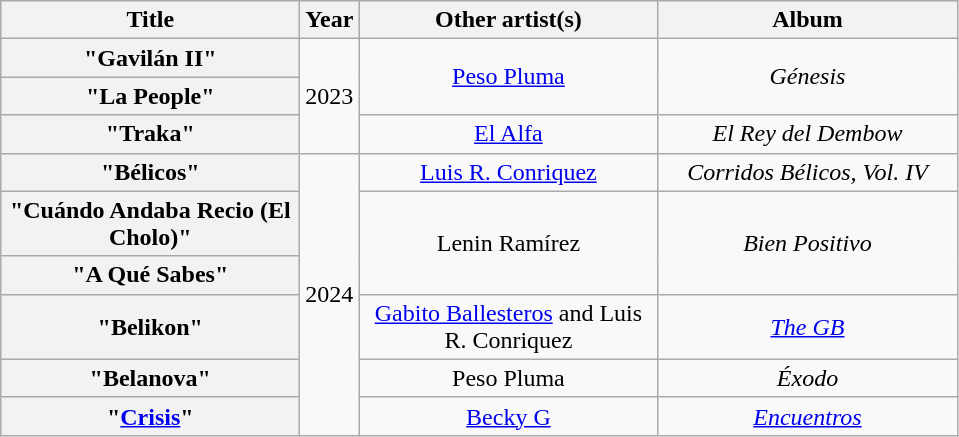<table class="wikitable plainrowheaders" style="text-align:center;">
<tr>
<th scope="col" style="width:12em;">Title</th>
<th scope="col">Year</th>
<th scope="col" style="width:12em;">Other artist(s)</th>
<th scope="col" style="width:12em;">Album</th>
</tr>
<tr>
<th scope="row">"Gavilán II"</th>
<td rowspan="3">2023</td>
<td rowspan="2"><a href='#'>Peso Pluma</a></td>
<td rowspan="2"><em>Génesis</em></td>
</tr>
<tr>
<th scope="row">"La People"</th>
</tr>
<tr>
<th scope="row">"Traka"</th>
<td><a href='#'>El Alfa</a></td>
<td><em>El Rey del Dembow</em></td>
</tr>
<tr>
<th scope="row">"Bélicos"</th>
<td rowspan="6">2024</td>
<td><a href='#'>Luis R. Conriquez</a></td>
<td><em>Corridos Bélicos, Vol. IV</em></td>
</tr>
<tr>
<th scope="row">"Cuándo Andaba Recio (El Cholo)"</th>
<td rowspan="2">Lenin Ramírez</td>
<td rowspan="2"><em>Bien Positivo</em></td>
</tr>
<tr>
<th scope="row">"A Qué Sabes"</th>
</tr>
<tr>
<th scope="row">"Belikon"</th>
<td><a href='#'>Gabito Ballesteros</a> and Luis R. Conriquez</td>
<td><em><a href='#'>The GB</a></em></td>
</tr>
<tr>
<th scope="row">"Belanova"</th>
<td>Peso Pluma</td>
<td><em>Éxodo</em></td>
</tr>
<tr>
<th scope="row">"<a href='#'>Crisis</a>"</th>
<td><a href='#'>Becky G</a></td>
<td><em><a href='#'>Encuentros</a></em></td>
</tr>
</table>
